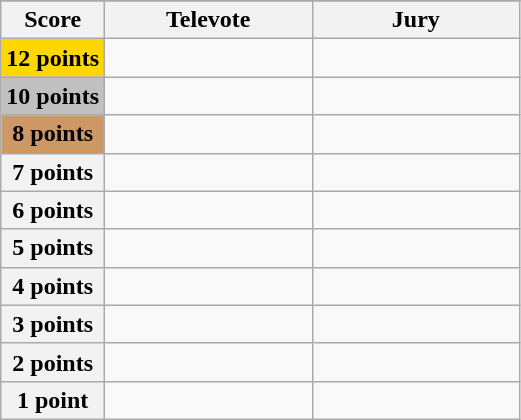<table class="wikitable">
<tr>
</tr>
<tr>
<th scope="col" width="20%">Score</th>
<th scope="col" width="40%">Televote</th>
<th scope="col" width="40%">Jury</th>
</tr>
<tr>
<th scope="row" style="background:gold">12 points</th>
<td></td>
<td></td>
</tr>
<tr>
<th scope="row" style="background:silver">10 points</th>
<td></td>
<td></td>
</tr>
<tr>
<th scope="row" style="background:#CC9966">8 points</th>
<td></td>
<td></td>
</tr>
<tr>
<th scope="row">7 points</th>
<td></td>
<td></td>
</tr>
<tr>
<th scope="row">6 points</th>
<td></td>
<td></td>
</tr>
<tr>
<th scope="row">5 points</th>
<td></td>
<td></td>
</tr>
<tr>
<th scope="row">4 points</th>
<td></td>
<td></td>
</tr>
<tr>
<th scope="row">3 points</th>
<td></td>
<td></td>
</tr>
<tr>
<th scope="row">2 points</th>
<td></td>
<td></td>
</tr>
<tr>
<th scope="row">1 point</th>
<td></td>
<td></td>
</tr>
</table>
